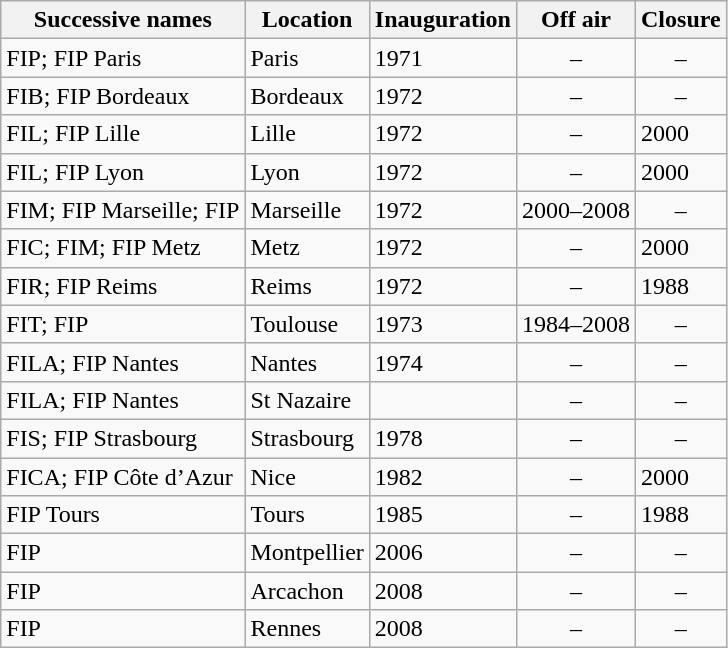<table class="wikitable">
<tr>
<th>Successive names</th>
<th>Location</th>
<th>Inauguration</th>
<th>Off air</th>
<th>Closure</th>
</tr>
<tr>
<td style="vertical-align: top;">FIP; FIP Paris</td>
<td style="vertical-align: top;">Paris</td>
<td style="vertical-align: top;">1971</td>
<td style="vertical-align: top; text-align:center;">–</td>
<td style="vertical-align: top; text-align:center;">–</td>
</tr>
<tr>
<td style="vertical-align: top;">FIB; FIP Bordeaux</td>
<td style="vertical-align: top;">Bordeaux</td>
<td style="vertical-align: top;">1972</td>
<td style="vertical-align: top; text-align:center;">–</td>
<td style="vertical-align: top; text-align:center;">–</td>
</tr>
<tr>
<td style="vertical-align: top;">FIL; FIP Lille</td>
<td style="vertical-align: top;">Lille</td>
<td style="vertical-align: top;">1972</td>
<td style="vertical-align: top; text-align:center;">–</td>
<td style="vertical-align: top;">2000</td>
</tr>
<tr>
<td style="vertical-align: top;">FIL; FIP Lyon</td>
<td style="vertical-align: top;">Lyon</td>
<td style="vertical-align: top;">1972</td>
<td style="vertical-align: top; text-align:center;">–</td>
<td style="vertical-align: top;">2000</td>
</tr>
<tr>
<td style="vertical-align: top;">FIM; FIP Marseille; FIP</td>
<td style="vertical-align: top;">Marseille</td>
<td style="vertical-align: top;">1972</td>
<td style="vertical-align: top;">2000–2008</td>
<td style="vertical-align: top; text-align:center;">–</td>
</tr>
<tr>
<td style="vertical-align: top;">FIC; FIM; FIP Metz</td>
<td style="vertical-align: top;">Metz</td>
<td style="vertical-align: top;">1972</td>
<td style="vertical-align: top; text-align:center;">–</td>
<td style="vertical-align: top;">2000</td>
</tr>
<tr>
<td style="vertical-align: top;">FIR; FIP Reims</td>
<td style="vertical-align: top;">Reims</td>
<td style="vertical-align: top;">1972</td>
<td style="vertical-align: top; text-align:center;">–</td>
<td style="vertical-align: top;">1988</td>
</tr>
<tr>
<td style="vertical-align: top;">FIT; FIP</td>
<td style="vertical-align: top;">Toulouse</td>
<td style="vertical-align: top;">1973</td>
<td style="vertical-align: top;">1984–2008</td>
<td style="vertical-align: top; text-align:center;">–</td>
</tr>
<tr>
<td style="vertical-align: top;">FILA; FIP Nantes</td>
<td style="vertical-align: top;">Nantes</td>
<td style="vertical-align: top;">1974</td>
<td style="vertical-align: top; text-align:center;">–</td>
<td style="vertical-align: top; text-align:center;">–</td>
</tr>
<tr>
<td style="vertical-align: top;">FILA; FIP Nantes</td>
<td style="vertical-align: top;">St Nazaire</td>
<td style="vertical-align: top;"></td>
<td style="vertical-align: top; text-align:center;">–</td>
<td style="vertical-align: top; text-align:center;">–</td>
</tr>
<tr>
<td style="vertical-align: top;">FIS; FIP Strasbourg</td>
<td style="vertical-align: top;">Strasbourg</td>
<td style="vertical-align: top;">1978</td>
<td style="vertical-align: top; text-align:center;">–</td>
<td style="vertical-align: top; text-align:center;">–</td>
</tr>
<tr>
<td style="vertical-align: top;">FICA; FIP Côte d’Azur</td>
<td style="vertical-align: top;">Nice</td>
<td style="vertical-align: top;">1982</td>
<td style="vertical-align: top; text-align:center;">–</td>
<td style="vertical-align: top;">2000</td>
</tr>
<tr>
<td style="vertical-align: top;">FIP Tours</td>
<td style="vertical-align: top;">Tours</td>
<td style="vertical-align: top;">1985</td>
<td style="vertical-align: top; text-align:center;">–</td>
<td style="vertical-align: top;">1988</td>
</tr>
<tr>
<td style="vertical-align: top;">FIP</td>
<td style="vertical-align: top;">Montpellier</td>
<td style="vertical-align: top;">2006</td>
<td style="vertical-align: top; text-align:center;">–</td>
<td style="vertical-align: top; text-align:center;">–</td>
</tr>
<tr>
<td style="vertical-align: top;">FIP</td>
<td style="vertical-align: top;">Arcachon</td>
<td style="vertical-align: top;">2008</td>
<td style="vertical-align: top; text-align:center;">–</td>
<td style="vertical-align: top; text-align:center;">–</td>
</tr>
<tr>
<td style="vertical-align: top;">FIP</td>
<td style="vertical-align: top;">Rennes</td>
<td style="vertical-align: top;">2008</td>
<td style="vertical-align: top; text-align:center;">–</td>
<td style="vertical-align: top; text-align:center;">–</td>
</tr>
</table>
